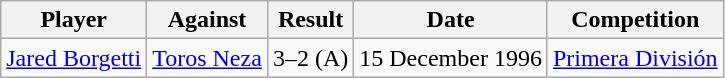<table class="wikitable">
<tr>
<th>Player</th>
<th>Against</th>
<th>Result</th>
<th>Date</th>
<th>Competition</th>
</tr>
<tr>
<td> <a href='#'>Jared Borgetti</a></td>
<td><a href='#'>Toros Neza</a></td>
<td>3–2 (A)</td>
<td>15 December 1996</td>
<td><a href='#'>Primera División</a></td>
</tr>
</table>
